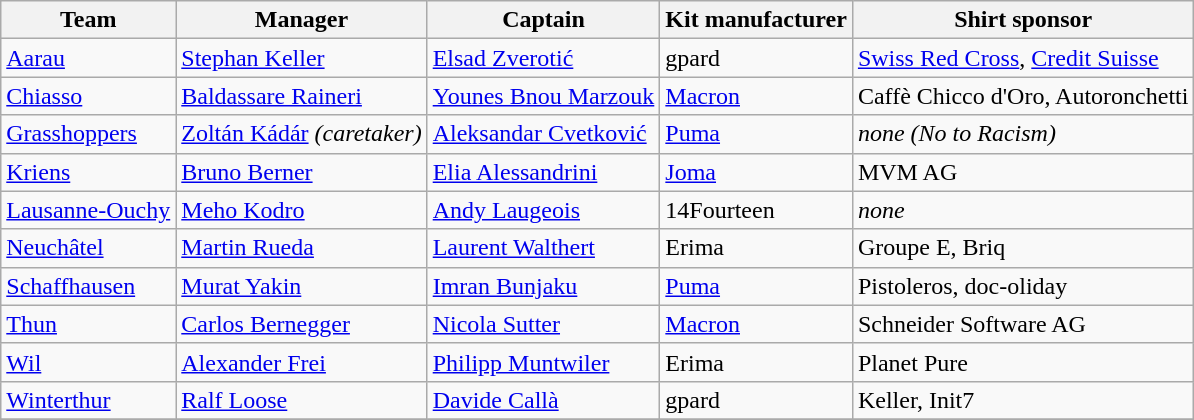<table class="wikitable sortable" style="text-align: left; font-size:100%">
<tr>
<th>Team</th>
<th>Manager</th>
<th>Captain</th>
<th>Kit manufacturer</th>
<th>Shirt sponsor</th>
</tr>
<tr>
<td><a href='#'>Aarau</a></td>
<td> <a href='#'>Stephan Keller</a></td>
<td> <a href='#'>Elsad Zverotić</a></td>
<td>gpard</td>
<td><a href='#'>Swiss Red Cross</a>, <a href='#'>Credit Suisse</a></td>
</tr>
<tr>
<td><a href='#'>Chiasso</a></td>
<td> <a href='#'>Baldassare Raineri</a></td>
<td> <a href='#'>Younes Bnou Marzouk</a></td>
<td><a href='#'>Macron</a></td>
<td>Caffè Chicco d'Oro, Autoronchetti</td>
</tr>
<tr>
<td><a href='#'>Grasshoppers</a></td>
<td> <a href='#'>Zoltán Kádár</a> <em>(caretaker)</em></td>
<td> <a href='#'>Aleksandar Cvetković</a></td>
<td><a href='#'>Puma</a></td>
<td><em>none (No to Racism)</em></td>
</tr>
<tr>
<td><a href='#'>Kriens</a></td>
<td> <a href='#'>Bruno Berner</a></td>
<td> <a href='#'>Elia Alessandrini</a></td>
<td><a href='#'>Joma</a></td>
<td>MVM AG</td>
</tr>
<tr>
<td><a href='#'>Lausanne-Ouchy</a></td>
<td> <a href='#'>Meho Kodro</a></td>
<td> <a href='#'>Andy Laugeois</a></td>
<td>14Fourteen</td>
<td><em>none</em></td>
</tr>
<tr>
<td><a href='#'>Neuchâtel</a></td>
<td> <a href='#'>Martin Rueda</a></td>
<td> <a href='#'>Laurent Walthert</a></td>
<td>Erima</td>
<td>Groupe E, Briq</td>
</tr>
<tr>
<td><a href='#'>Schaffhausen</a></td>
<td> <a href='#'>Murat Yakin</a></td>
<td> <a href='#'>Imran Bunjaku</a></td>
<td><a href='#'>Puma</a></td>
<td>Pistoleros, doc-oliday</td>
</tr>
<tr>
<td><a href='#'>Thun</a></td>
<td> <a href='#'>Carlos Bernegger</a></td>
<td> <a href='#'>Nicola Sutter</a></td>
<td><a href='#'>Macron</a></td>
<td>Schneider Software AG</td>
</tr>
<tr>
<td><a href='#'>Wil</a></td>
<td> <a href='#'>Alexander Frei</a></td>
<td> <a href='#'>Philipp Muntwiler</a></td>
<td>Erima</td>
<td>Planet Pure</td>
</tr>
<tr>
<td><a href='#'>Winterthur</a></td>
<td> <a href='#'>Ralf Loose</a></td>
<td> <a href='#'>Davide Callà</a></td>
<td>gpard</td>
<td>Keller, Init7</td>
</tr>
<tr>
</tr>
</table>
